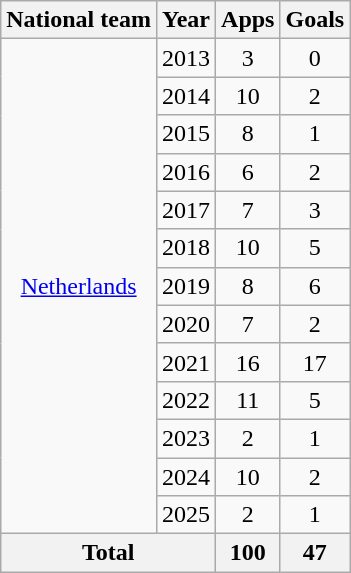<table class="wikitable" style="text-align:center">
<tr>
<th>National team</th>
<th>Year</th>
<th>Apps</th>
<th>Goals</th>
</tr>
<tr>
<td rowspan="13"><a href='#'>Netherlands</a></td>
<td>2013</td>
<td>3</td>
<td>0</td>
</tr>
<tr>
<td>2014</td>
<td>10</td>
<td>2</td>
</tr>
<tr>
<td>2015</td>
<td>8</td>
<td>1</td>
</tr>
<tr>
<td>2016</td>
<td>6</td>
<td>2</td>
</tr>
<tr>
<td>2017</td>
<td>7</td>
<td>3</td>
</tr>
<tr>
<td>2018</td>
<td>10</td>
<td>5</td>
</tr>
<tr>
<td>2019</td>
<td>8</td>
<td>6</td>
</tr>
<tr>
<td>2020</td>
<td>7</td>
<td>2</td>
</tr>
<tr>
<td>2021</td>
<td>16</td>
<td>17</td>
</tr>
<tr>
<td>2022</td>
<td>11</td>
<td>5</td>
</tr>
<tr>
<td>2023</td>
<td>2</td>
<td>1</td>
</tr>
<tr>
<td>2024</td>
<td>10</td>
<td>2</td>
</tr>
<tr>
<td>2025</td>
<td>2</td>
<td>1</td>
</tr>
<tr>
<th colspan="2">Total</th>
<th>100</th>
<th>47</th>
</tr>
</table>
